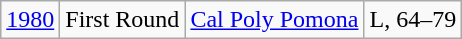<table class="wikitable">
<tr align="center">
<td><a href='#'>1980</a></td>
<td>First Round</td>
<td><a href='#'>Cal Poly Pomona</a></td>
<td>L, 64–79</td>
</tr>
</table>
